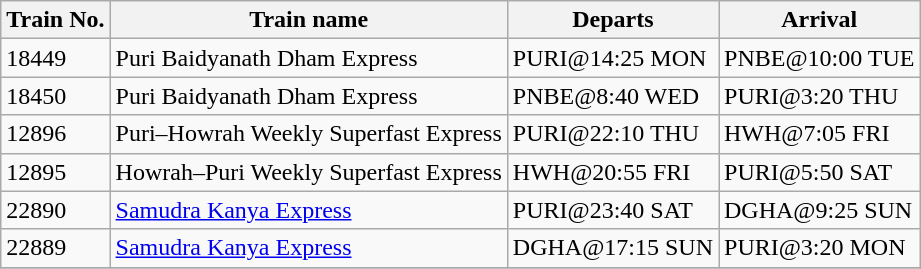<table class="wikitable sortable">
<tr>
<th>Train No.</th>
<th>Train name</th>
<th>Departs</th>
<th>Arrival</th>
</tr>
<tr>
<td>18449</td>
<td>Puri Baidyanath Dham Express</td>
<td>PURI@14:25 MON</td>
<td>PNBE@10:00 TUE</td>
</tr>
<tr>
<td>18450</td>
<td>Puri Baidyanath Dham Express</td>
<td>PNBE@8:40 WED</td>
<td>PURI@3:20 THU</td>
</tr>
<tr>
<td>12896</td>
<td>Puri–Howrah Weekly Superfast Express</td>
<td>PURI@22:10 THU</td>
<td>HWH@7:05 FRI</td>
</tr>
<tr>
<td>12895</td>
<td>Howrah–Puri Weekly Superfast Express</td>
<td>HWH@20:55 FRI</td>
<td>PURI@5:50 SAT</td>
</tr>
<tr>
<td>22890</td>
<td><a href='#'>Samudra Kanya Express</a></td>
<td>PURI@23:40 SAT</td>
<td>DGHA@9:25 SUN</td>
</tr>
<tr>
<td>22889</td>
<td><a href='#'>Samudra Kanya Express</a></td>
<td>DGHA@17:15 SUN</td>
<td>PURI@3:20 MON</td>
</tr>
<tr>
</tr>
</table>
